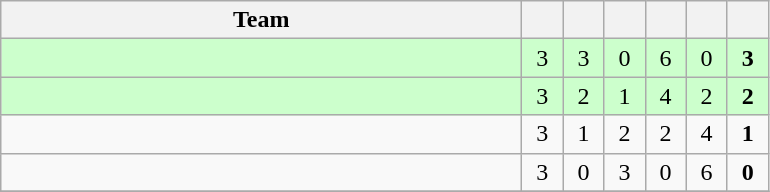<table class=wikitable style="text-align:center">
<tr>
<th width=340>Team</th>
<th width=20></th>
<th width=20></th>
<th width=20></th>
<th width=20></th>
<th width=20></th>
<th width=20></th>
</tr>
<tr bgcolor=ccffcc>
<td style="text-align:left"></td>
<td>3</td>
<td>3</td>
<td>0</td>
<td>6</td>
<td>0</td>
<td><strong>3</strong></td>
</tr>
<tr bgcolor=ccffcc>
<td style="text-align:left"></td>
<td>3</td>
<td>2</td>
<td>1</td>
<td>4</td>
<td>2</td>
<td><strong>2</strong></td>
</tr>
<tr>
<td style="text-align:left"></td>
<td>3</td>
<td>1</td>
<td>2</td>
<td>2</td>
<td>4</td>
<td><strong>1</strong></td>
</tr>
<tr>
<td style="text-align:left"></td>
<td>3</td>
<td>0</td>
<td>3</td>
<td>0</td>
<td>6</td>
<td><strong>0</strong></td>
</tr>
<tr>
</tr>
</table>
